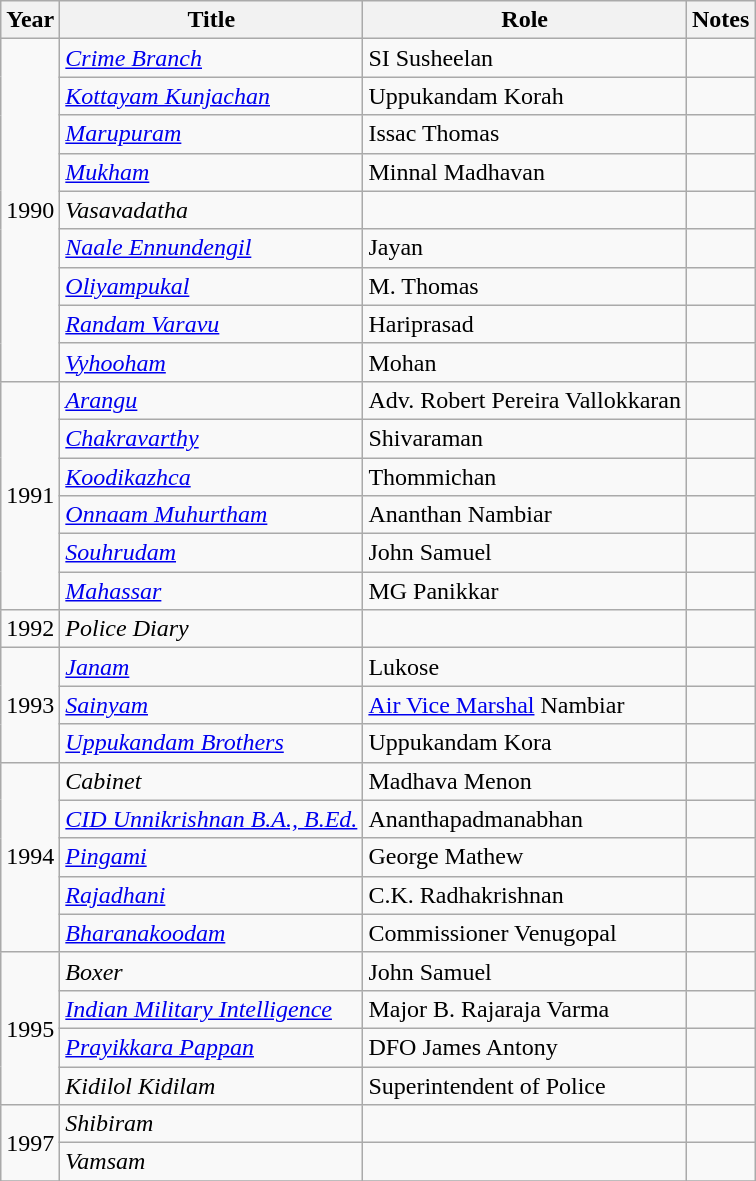<table class="wikitable sortable">
<tr>
<th>Year</th>
<th>Title</th>
<th>Role</th>
<th class="unsortable">Notes</th>
</tr>
<tr>
<td rowspan=9>1990</td>
<td><em><a href='#'>Crime Branch</a></em></td>
<td>SI Susheelan</td>
<td></td>
</tr>
<tr>
<td><em><a href='#'>Kottayam Kunjachan</a></em></td>
<td>Uppukandam Korah</td>
<td></td>
</tr>
<tr>
<td><em><a href='#'>Marupuram</a></em></td>
<td>Issac Thomas</td>
<td></td>
</tr>
<tr>
<td><em><a href='#'>Mukham</a></em></td>
<td>Minnal Madhavan</td>
<td></td>
</tr>
<tr>
<td><em>Vasavadatha</em></td>
<td></td>
<td></td>
</tr>
<tr>
<td><em><a href='#'>Naale Ennundengil</a></em></td>
<td>Jayan</td>
<td></td>
</tr>
<tr>
<td><em><a href='#'>Oliyampukal</a></em></td>
<td>M. Thomas</td>
<td></td>
</tr>
<tr>
<td><em><a href='#'>Randam Varavu</a></em></td>
<td>Hariprasad</td>
<td></td>
</tr>
<tr>
<td><em><a href='#'>Vyhooham</a></em></td>
<td>Mohan</td>
<td></td>
</tr>
<tr>
<td rowspan=6>1991</td>
<td><em><a href='#'>Arangu</a></em></td>
<td>Adv. Robert Pereira Vallokkaran</td>
<td></td>
</tr>
<tr>
<td><em><a href='#'>Chakravarthy</a></em></td>
<td>Shivaraman</td>
<td></td>
</tr>
<tr>
<td><em><a href='#'>Koodikazhca</a></em></td>
<td>Thommichan</td>
<td></td>
</tr>
<tr>
<td><em><a href='#'>Onnaam Muhurtham</a></em></td>
<td>Ananthan Nambiar</td>
<td></td>
</tr>
<tr>
<td><em><a href='#'>Souhrudam</a></em></td>
<td>John Samuel</td>
<td></td>
</tr>
<tr>
<td><em><a href='#'>Mahassar</a> </em></td>
<td>MG Panikkar</td>
<td></td>
</tr>
<tr>
<td>1992</td>
<td><em>Police Diary</em></td>
<td></td>
<td></td>
</tr>
<tr>
<td rowspan=3>1993</td>
<td><em><a href='#'>Janam</a></em></td>
<td>Lukose</td>
<td></td>
</tr>
<tr>
<td><em><a href='#'>Sainyam</a></em></td>
<td><a href='#'>Air Vice Marshal</a> Nambiar</td>
<td></td>
</tr>
<tr>
<td><em><a href='#'>Uppukandam Brothers</a></em></td>
<td>Uppukandam Kora</td>
<td></td>
</tr>
<tr>
<td rowspan=5>1994</td>
<td><em>Cabinet</em></td>
<td>Madhava Menon</td>
<td></td>
</tr>
<tr>
<td><em><a href='#'>CID Unnikrishnan B.A., B.Ed.</a></em></td>
<td>Ananthapadmanabhan</td>
<td></td>
</tr>
<tr>
<td><em><a href='#'>Pingami</a></em></td>
<td>George Mathew</td>
<td></td>
</tr>
<tr>
<td><em><a href='#'>Rajadhani</a></em></td>
<td>C.K. Radhakrishnan</td>
<td></td>
</tr>
<tr>
<td><em><a href='#'>Bharanakoodam</a></em></td>
<td>Commissioner Venugopal</td>
<td></td>
</tr>
<tr>
<td rowspan=4>1995</td>
<td><em>Boxer</em></td>
<td>John Samuel</td>
<td></td>
</tr>
<tr>
<td><em><a href='#'>Indian Military Intelligence</a></em></td>
<td>Major B. Rajaraja Varma</td>
<td></td>
</tr>
<tr>
<td><em><a href='#'>Prayikkara Pappan</a></em></td>
<td>DFO James Antony</td>
<td></td>
</tr>
<tr>
<td><em>Kidilol Kidilam</em></td>
<td>Superintendent of Police</td>
<td></td>
</tr>
<tr>
<td rowspan=2>1997</td>
<td><em>Shibiram</em></td>
<td></td>
<td></td>
</tr>
<tr>
<td><em>Vamsam</em></td>
<td></td>
<td></td>
</tr>
<tr>
</tr>
</table>
